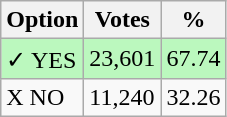<table class="wikitable">
<tr>
<th>Option</th>
<th>Votes</th>
<th>%</th>
</tr>
<tr>
<td style=background:#bbf8be>✓ YES</td>
<td style=background:#bbf8be>23,601</td>
<td style=background:#bbf8be>67.74</td>
</tr>
<tr>
<td>X NO</td>
<td>11,240</td>
<td>32.26</td>
</tr>
</table>
